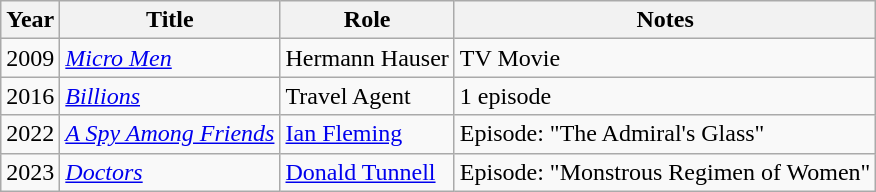<table class="wikitable sortable">
<tr>
<th>Year</th>
<th>Title</th>
<th>Role</th>
<th>Notes</th>
</tr>
<tr>
<td>2009</td>
<td><em><a href='#'>Micro Men</a></em></td>
<td>Hermann Hauser</td>
<td>TV Movie</td>
</tr>
<tr>
<td>2016</td>
<td><em><a href='#'>Billions</a></em></td>
<td>Travel Agent</td>
<td>1 episode</td>
</tr>
<tr>
<td>2022</td>
<td><em><a href='#'>A Spy Among Friends</a></em></td>
<td><a href='#'>Ian Fleming</a></td>
<td>Episode: "The Admiral's Glass"</td>
</tr>
<tr>
<td>2023</td>
<td><em><a href='#'>Doctors</a></em></td>
<td><a href='#'>Donald Tunnell</a></td>
<td>Episode: "Monstrous Regimen of Women"</td>
</tr>
</table>
